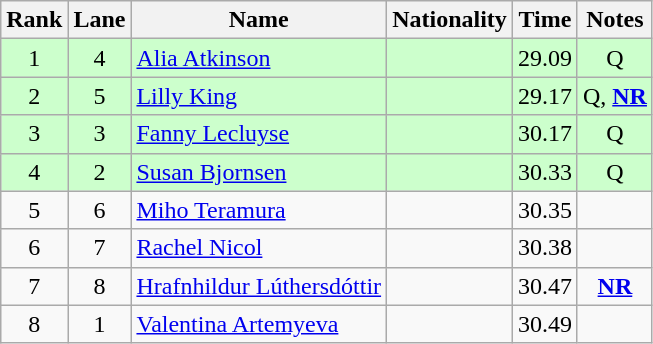<table class="wikitable sortable" style="text-align:center">
<tr>
<th>Rank</th>
<th>Lane</th>
<th>Name</th>
<th>Nationality</th>
<th>Time</th>
<th>Notes</th>
</tr>
<tr bgcolor=ccffcc>
<td>1</td>
<td>4</td>
<td align=left><a href='#'>Alia Atkinson</a></td>
<td align=left></td>
<td>29.09</td>
<td>Q</td>
</tr>
<tr bgcolor=ccffcc>
<td>2</td>
<td>5</td>
<td align=left><a href='#'>Lilly King</a></td>
<td align=left></td>
<td>29.17</td>
<td>Q, <strong><a href='#'>NR</a></strong></td>
</tr>
<tr bgcolor=ccffcc>
<td>3</td>
<td>3</td>
<td align=left><a href='#'>Fanny Lecluyse</a></td>
<td align=left></td>
<td>30.17</td>
<td>Q</td>
</tr>
<tr bgcolor=ccffcc>
<td>4</td>
<td>2</td>
<td align=left><a href='#'>Susan Bjornsen</a></td>
<td align=left></td>
<td>30.33</td>
<td>Q</td>
</tr>
<tr>
<td>5</td>
<td>6</td>
<td align=left><a href='#'>Miho Teramura</a></td>
<td align=left></td>
<td>30.35</td>
<td></td>
</tr>
<tr>
<td>6</td>
<td>7</td>
<td align=left><a href='#'>Rachel Nicol</a></td>
<td align=left></td>
<td>30.38</td>
<td></td>
</tr>
<tr>
<td>7</td>
<td>8</td>
<td align=left><a href='#'>Hrafnhildur Lúthersdóttir</a></td>
<td align=left></td>
<td>30.47</td>
<td><strong><a href='#'>NR</a></strong></td>
</tr>
<tr>
<td>8</td>
<td>1</td>
<td align=left><a href='#'>Valentina Artemyeva</a></td>
<td align=left></td>
<td>30.49</td>
<td></td>
</tr>
</table>
